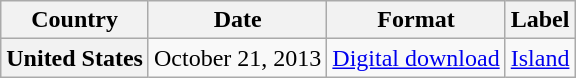<table class="wikitable plainrowheaders">
<tr>
<th scope="col">Country</th>
<th scope="col">Date</th>
<th scope="col">Format</th>
<th scope="col">Label</th>
</tr>
<tr>
<th scope="row">United States</th>
<td>October 21, 2013</td>
<td><a href='#'>Digital download</a></td>
<td><a href='#'>Island</a></td>
</tr>
</table>
